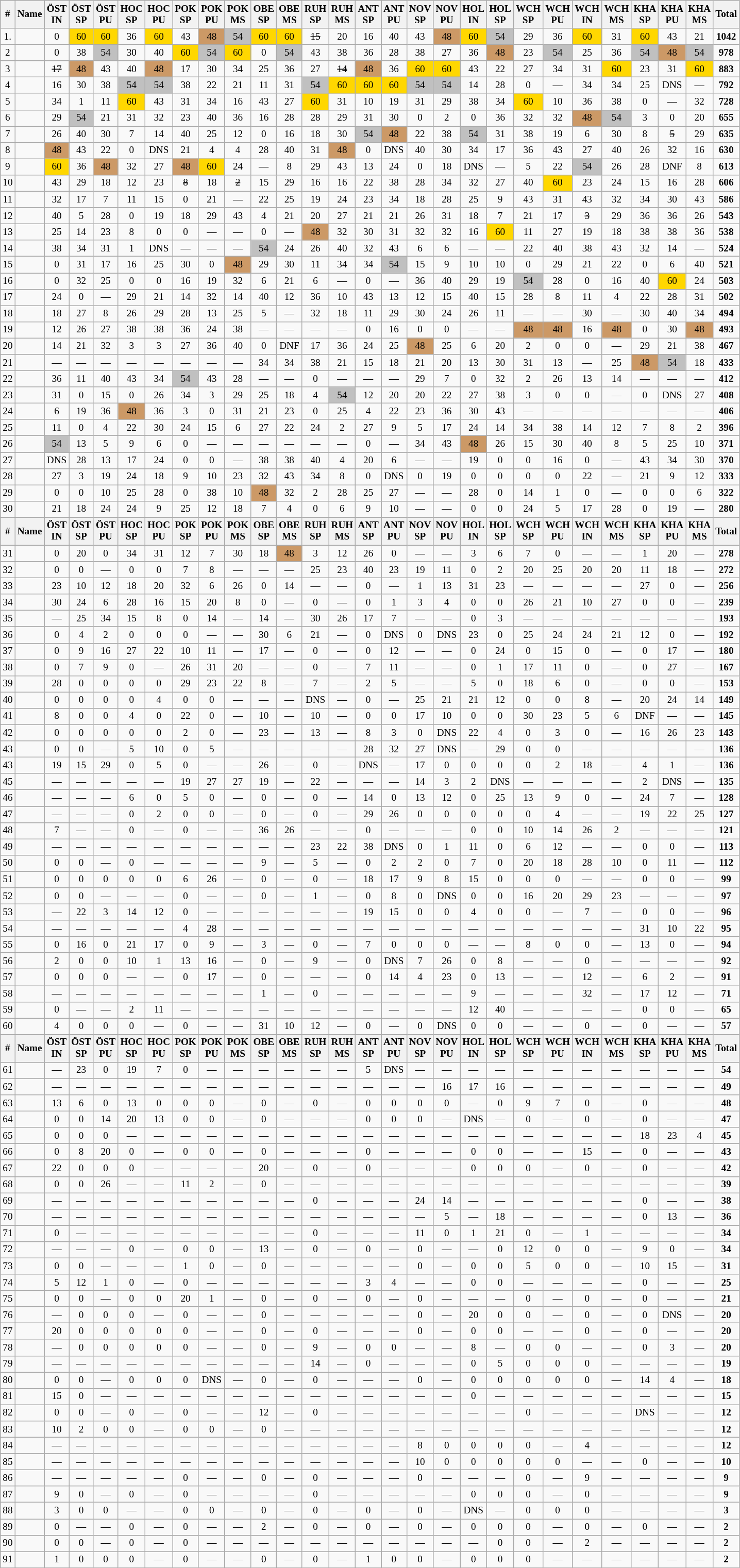<table class="wikitable"  style="text-align:center; font-size: 80%;">
<tr>
<th>#</th>
<th>Name</th>
<th>ÖST <br>IN</th>
<th>ÖST <br>SP</th>
<th>ÖST <br>PU</th>
<th>HOC <br>SP</th>
<th>HOC <br>PU</th>
<th>POK<br>SP</th>
<th>POK<br>PU</th>
<th>POK<br>MS</th>
<th>OBE <br>SP</th>
<th>OBE <br>MS</th>
<th>RUH<br>SP</th>
<th>RUH<br>MS</th>
<th>ANT<br>SP</th>
<th>ANT<br>PU</th>
<th>NOV <br>SP</th>
<th>NOV <br>PU</th>
<th>HOL<br> IN</th>
<th>HOL<br> SP</th>
<th>WCH<br> SP</th>
<th>WCH<br> PU</th>
<th>WCH<br> IN</th>
<th>WCH<br> MS</th>
<th>KHA <br>SP</th>
<th>KHA <br>PU</th>
<th>KHA<br>MS</th>
<th>Total</th>
</tr>
<tr>
<td>1.</td>
<td align="left"></td>
<td>0</td>
<td bgcolor="gold">60</td>
<td bgcolor="gold">60</td>
<td>36</td>
<td bgcolor="gold">60</td>
<td>43</td>
<td bgcolor="CC9966">48</td>
<td bgcolor="silver">54</td>
<td bgcolor="gold">60</td>
<td bgcolor="gold">60</td>
<td><s>15</s></td>
<td>20</td>
<td>16</td>
<td>40</td>
<td>43</td>
<td bgcolor="CC9966">48</td>
<td bgcolor="gold">60</td>
<td bgcolor="silver">54</td>
<td>29</td>
<td>36</td>
<td bgcolor="gold">60</td>
<td>31</td>
<td bgcolor="gold">60</td>
<td>43</td>
<td>21</td>
<td><strong>1042</strong></td>
</tr>
<tr>
<td>2</td>
<td align="left"></td>
<td>0</td>
<td>38</td>
<td bgcolor="silver">54</td>
<td>30</td>
<td>40</td>
<td bgcolor="gold">60</td>
<td bgcolor="silver">54</td>
<td bgcolor="gold">60</td>
<td>0</td>
<td bgcolor="silver">54</td>
<td>43</td>
<td>38</td>
<td>36</td>
<td>28</td>
<td>38</td>
<td>27</td>
<td>36</td>
<td bgcolor="CC9966">48</td>
<td>23</td>
<td bgcolor="silver">54</td>
<td>25</td>
<td>36</td>
<td bgcolor="silver">54</td>
<td bgcolor="CC9966">48</td>
<td bgcolor="silver">54</td>
<td><strong>978</strong></td>
</tr>
<tr>
<td>3</td>
<td align="left"></td>
<td><s>17</s></td>
<td bgcolor="CC9966">48</td>
<td>43</td>
<td>40</td>
<td bgcolor="CC9966">48</td>
<td>17</td>
<td>30</td>
<td>34</td>
<td>25</td>
<td>36</td>
<td>27</td>
<td><s>14</s></td>
<td bgcolor="CC9966">48</td>
<td>36</td>
<td bgcolor="gold">60</td>
<td bgcolor="gold">60</td>
<td>43</td>
<td>22</td>
<td>27</td>
<td>34</td>
<td>31</td>
<td bgcolor="gold">60</td>
<td>23</td>
<td>31</td>
<td bgcolor="gold">60</td>
<td><strong>883</strong></td>
</tr>
<tr>
<td>4</td>
<td align="left"></td>
<td>16</td>
<td>30</td>
<td>38</td>
<td bgcolor="silver">54</td>
<td bgcolor="silver">54</td>
<td>38</td>
<td>22</td>
<td>21</td>
<td>11</td>
<td>31</td>
<td bgcolor="silver">54</td>
<td bgcolor="gold">60</td>
<td bgcolor="gold">60</td>
<td bgcolor="gold">60</td>
<td bgcolor="silver">54</td>
<td bgcolor="silver">54</td>
<td>14</td>
<td>28</td>
<td>0</td>
<td>—</td>
<td>34</td>
<td>34</td>
<td>25</td>
<td>DNS</td>
<td>—</td>
<td><strong>792</strong></td>
</tr>
<tr>
<td>5</td>
<td align="left"></td>
<td>34</td>
<td>1</td>
<td>11</td>
<td bgcolor="gold">60</td>
<td>43</td>
<td>31</td>
<td>34</td>
<td>16</td>
<td>43</td>
<td>27</td>
<td bgcolor="gold">60</td>
<td>31</td>
<td>10</td>
<td>19</td>
<td>31</td>
<td>29</td>
<td>38</td>
<td>34</td>
<td bgcolor="gold">60</td>
<td>10</td>
<td>36</td>
<td>38</td>
<td>0</td>
<td>—</td>
<td>32</td>
<td><strong>728</strong></td>
</tr>
<tr>
<td>6</td>
<td align="left"></td>
<td>29</td>
<td bgcolor="silver">54</td>
<td>21</td>
<td>31</td>
<td>32</td>
<td>23</td>
<td>40</td>
<td>36</td>
<td>16</td>
<td>28</td>
<td>28</td>
<td>29</td>
<td>31</td>
<td>30</td>
<td>0</td>
<td>2</td>
<td>0</td>
<td>36</td>
<td>32</td>
<td>32</td>
<td bgcolor="CC9966">48</td>
<td bgcolor="silver">54</td>
<td>3</td>
<td>0</td>
<td>20</td>
<td><strong>655</strong></td>
</tr>
<tr>
<td>7</td>
<td align="left"></td>
<td>26</td>
<td>40</td>
<td>30</td>
<td>7</td>
<td>14</td>
<td>40</td>
<td>25</td>
<td>12</td>
<td>0</td>
<td>16</td>
<td>18</td>
<td>30</td>
<td bgcolor="silver">54</td>
<td bgcolor="CC9966">48</td>
<td>22</td>
<td>38</td>
<td bgcolor="silver">54</td>
<td>31</td>
<td>38</td>
<td>19</td>
<td>6</td>
<td>30</td>
<td>8</td>
<td><s>5</s></td>
<td>29</td>
<td><strong>635</strong></td>
</tr>
<tr>
<td>8</td>
<td align="left"></td>
<td bgcolor="CC9966">48</td>
<td>43</td>
<td>22</td>
<td>0</td>
<td>DNS</td>
<td>21</td>
<td>4</td>
<td>4</td>
<td>28</td>
<td>40</td>
<td>31</td>
<td bgcolor="CC9966">48</td>
<td>0</td>
<td>DNS</td>
<td>40</td>
<td>30</td>
<td>34</td>
<td>17</td>
<td>36</td>
<td>43</td>
<td>27</td>
<td>40</td>
<td>26</td>
<td>32</td>
<td>16</td>
<td><strong>630</strong></td>
</tr>
<tr>
<td>9</td>
<td align="left"></td>
<td bgcolor="gold">60</td>
<td>36</td>
<td bgcolor="CC9966">48</td>
<td>32</td>
<td>27</td>
<td bgcolor="CC9966">48</td>
<td bgcolor="gold">60</td>
<td>24</td>
<td>—</td>
<td>8</td>
<td>29</td>
<td>43</td>
<td>13</td>
<td>24</td>
<td>0</td>
<td>18</td>
<td>DNS</td>
<td>—</td>
<td>5</td>
<td>22</td>
<td bgcolor="silver">54</td>
<td>26</td>
<td>28</td>
<td>DNF</td>
<td>8</td>
<td><strong>613</strong></td>
</tr>
<tr>
<td>10</td>
<td align="left"></td>
<td>43</td>
<td>29</td>
<td>18</td>
<td>12</td>
<td>23</td>
<td><s>8</s></td>
<td>18</td>
<td><s>2</s></td>
<td>15</td>
<td>29</td>
<td>16</td>
<td>16</td>
<td>22</td>
<td>38</td>
<td>28</td>
<td>34</td>
<td>32</td>
<td>27</td>
<td>40</td>
<td bgcolor="gold">60</td>
<td>23</td>
<td>24</td>
<td>15</td>
<td>16</td>
<td>28</td>
<td><strong>606</strong></td>
</tr>
<tr>
<td>11</td>
<td align="left"></td>
<td>32</td>
<td>17</td>
<td>7</td>
<td>11</td>
<td>15</td>
<td>0</td>
<td>21</td>
<td>—</td>
<td>22</td>
<td>25</td>
<td>19</td>
<td>24</td>
<td>23</td>
<td>34</td>
<td>18</td>
<td>28</td>
<td>25</td>
<td>9</td>
<td>43</td>
<td>31</td>
<td>43</td>
<td>32</td>
<td>34</td>
<td>30</td>
<td>43</td>
<td><strong>586</strong></td>
</tr>
<tr>
<td>12</td>
<td align="left"></td>
<td>40</td>
<td>5</td>
<td>28</td>
<td>0</td>
<td>19</td>
<td>18</td>
<td>29</td>
<td>43</td>
<td>4</td>
<td>21</td>
<td>20</td>
<td>27</td>
<td>21</td>
<td>21</td>
<td>26</td>
<td>31</td>
<td>18</td>
<td>7</td>
<td>21</td>
<td>17</td>
<td><s>3</s></td>
<td>29</td>
<td>36</td>
<td>36</td>
<td>26</td>
<td><strong>543</strong></td>
</tr>
<tr>
<td>13</td>
<td align="left"></td>
<td>25</td>
<td>14</td>
<td>23</td>
<td>8</td>
<td>0</td>
<td>0</td>
<td>—</td>
<td>—</td>
<td>0</td>
<td>—</td>
<td bgcolor="CC9966">48</td>
<td>32</td>
<td>30</td>
<td>31</td>
<td>32</td>
<td>32</td>
<td>16</td>
<td bgcolor="gold">60</td>
<td>11</td>
<td>27</td>
<td>19</td>
<td>18</td>
<td>38</td>
<td>38</td>
<td>36</td>
<td><strong>538</strong></td>
</tr>
<tr>
<td>14</td>
<td align="left"></td>
<td>38</td>
<td>34</td>
<td>31</td>
<td>1</td>
<td>DNS</td>
<td>—</td>
<td>—</td>
<td>—</td>
<td bgcolor="silver">54</td>
<td>24</td>
<td>26</td>
<td>40</td>
<td>32</td>
<td>43</td>
<td>6</td>
<td>6</td>
<td>—</td>
<td>—</td>
<td>22</td>
<td>40</td>
<td>38</td>
<td>43</td>
<td>32</td>
<td>14</td>
<td>—</td>
<td><strong>524</strong></td>
</tr>
<tr>
<td>15</td>
<td align="left"></td>
<td>0</td>
<td>31</td>
<td>17</td>
<td>16</td>
<td>25</td>
<td>30</td>
<td>0</td>
<td bgcolor="CC9966">48</td>
<td>29</td>
<td>30</td>
<td>11</td>
<td>34</td>
<td>34</td>
<td bgcolor="silver">54</td>
<td>15</td>
<td>9</td>
<td>10</td>
<td>10</td>
<td>0</td>
<td>29</td>
<td>21</td>
<td>22</td>
<td>0</td>
<td>6</td>
<td>40</td>
<td><strong>521</strong></td>
</tr>
<tr>
<td>16</td>
<td align="left"></td>
<td>0</td>
<td>32</td>
<td>25</td>
<td>0</td>
<td>0</td>
<td>16</td>
<td>19</td>
<td>32</td>
<td>6</td>
<td>21</td>
<td>6</td>
<td>—</td>
<td>0</td>
<td>—</td>
<td>36</td>
<td>40</td>
<td>29</td>
<td>19</td>
<td bgcolor="silver">54</td>
<td>28</td>
<td>0</td>
<td>16</td>
<td>40</td>
<td bgcolor="gold">60</td>
<td>24</td>
<td><strong>503</strong></td>
</tr>
<tr>
<td>17</td>
<td align="left"></td>
<td>24</td>
<td>0</td>
<td>—</td>
<td>29</td>
<td>21</td>
<td>14</td>
<td>32</td>
<td>14</td>
<td>40</td>
<td>12</td>
<td>36</td>
<td>10</td>
<td>43</td>
<td>13</td>
<td>12</td>
<td>15</td>
<td>40</td>
<td>15</td>
<td>28</td>
<td>8</td>
<td>11</td>
<td>4</td>
<td>22</td>
<td>28</td>
<td>31</td>
<td><strong>502</strong></td>
</tr>
<tr>
<td>18</td>
<td align="left"></td>
<td>18</td>
<td>27</td>
<td>8</td>
<td>26</td>
<td>29</td>
<td>28</td>
<td>13</td>
<td>25</td>
<td>5</td>
<td>—</td>
<td>32</td>
<td>18</td>
<td>11</td>
<td>29</td>
<td>30</td>
<td>24</td>
<td>26</td>
<td>11</td>
<td>—</td>
<td>—</td>
<td>30</td>
<td>—</td>
<td>30</td>
<td>40</td>
<td>34</td>
<td><strong>494</strong></td>
</tr>
<tr>
<td>19</td>
<td align="left"></td>
<td>12</td>
<td>26</td>
<td>27</td>
<td>38</td>
<td>38</td>
<td>36</td>
<td>24</td>
<td>38</td>
<td>—</td>
<td>—</td>
<td>—</td>
<td>—</td>
<td>0</td>
<td>16</td>
<td>0</td>
<td>0</td>
<td>—</td>
<td>—</td>
<td bgcolor="CC9966">48</td>
<td bgcolor="CC9966">48</td>
<td>16</td>
<td bgcolor="CC9966">48</td>
<td>0</td>
<td>30</td>
<td bgcolor="CC9966">48</td>
<td><strong>493</strong></td>
</tr>
<tr>
<td>20</td>
<td align="left"></td>
<td>14</td>
<td>21</td>
<td>32</td>
<td>3</td>
<td>3</td>
<td>27</td>
<td>36</td>
<td>40</td>
<td>0</td>
<td>DNF</td>
<td>17</td>
<td>36</td>
<td>24</td>
<td>25</td>
<td bgcolor="CC9966">48</td>
<td>25</td>
<td>6</td>
<td>20</td>
<td>2</td>
<td>0</td>
<td>0</td>
<td>—</td>
<td>29</td>
<td>21</td>
<td>38</td>
<td><strong>467</strong></td>
</tr>
<tr>
<td>21</td>
<td align="left"></td>
<td>—</td>
<td>—</td>
<td>—</td>
<td>—</td>
<td>—</td>
<td>—</td>
<td>—</td>
<td>—</td>
<td>34</td>
<td>34</td>
<td>38</td>
<td>21</td>
<td>15</td>
<td>18</td>
<td>21</td>
<td>20</td>
<td>13</td>
<td>30</td>
<td>31</td>
<td>13</td>
<td>—</td>
<td>25</td>
<td bgcolor="CC9966">48</td>
<td bgcolor="silver">54</td>
<td>18</td>
<td><strong>433</strong></td>
</tr>
<tr>
<td>22</td>
<td align="left"></td>
<td>36</td>
<td>11</td>
<td>40</td>
<td>43</td>
<td>34</td>
<td bgcolor="silver">54</td>
<td>43</td>
<td>28</td>
<td>—</td>
<td>—</td>
<td>0</td>
<td>—</td>
<td>—</td>
<td>—</td>
<td>29</td>
<td>7</td>
<td>0</td>
<td>32</td>
<td>2</td>
<td>26</td>
<td>13</td>
<td>14</td>
<td>—</td>
<td>—</td>
<td>—</td>
<td><strong>412</strong></td>
</tr>
<tr>
<td>23</td>
<td align="left"></td>
<td>31</td>
<td>0</td>
<td>15</td>
<td>0</td>
<td>26</td>
<td>34</td>
<td>3</td>
<td>29</td>
<td>25</td>
<td>18</td>
<td>4</td>
<td bgcolor="silver">54</td>
<td>12</td>
<td>20</td>
<td>20</td>
<td>22</td>
<td>27</td>
<td>38</td>
<td>3</td>
<td>0</td>
<td>0</td>
<td>—</td>
<td>0</td>
<td>DNS</td>
<td>27</td>
<td><strong>408</strong></td>
</tr>
<tr>
<td>24</td>
<td align="left"></td>
<td>6</td>
<td>19</td>
<td>36</td>
<td bgcolor="CC9966">48</td>
<td>36</td>
<td>3</td>
<td>0</td>
<td>31</td>
<td>21</td>
<td>23</td>
<td>0</td>
<td>25</td>
<td>4</td>
<td>22</td>
<td>23</td>
<td>36</td>
<td>30</td>
<td>43</td>
<td>—</td>
<td>—</td>
<td>—</td>
<td>—</td>
<td>—</td>
<td>—</td>
<td>—</td>
<td><strong>406</strong></td>
</tr>
<tr>
<td>25</td>
<td align="left"></td>
<td>11</td>
<td>0</td>
<td>4</td>
<td>22</td>
<td>30</td>
<td>24</td>
<td>15</td>
<td>6</td>
<td>27</td>
<td>22</td>
<td>24</td>
<td>2</td>
<td>27</td>
<td>9</td>
<td>5</td>
<td>17</td>
<td>24</td>
<td>14</td>
<td>34</td>
<td>38</td>
<td>14</td>
<td>12</td>
<td>7</td>
<td>8</td>
<td>2</td>
<td><strong>396</strong></td>
</tr>
<tr>
<td>26</td>
<td align="left"></td>
<td bgcolor="silver">54</td>
<td>13</td>
<td>5</td>
<td>9</td>
<td>6</td>
<td>0</td>
<td>—</td>
<td>—</td>
<td>—</td>
<td>—</td>
<td>—</td>
<td>—</td>
<td>0</td>
<td>—</td>
<td>34</td>
<td>43</td>
<td bgcolor="CC9966">48</td>
<td>26</td>
<td>15</td>
<td>30</td>
<td>40</td>
<td>8</td>
<td>5</td>
<td>25</td>
<td>10</td>
<td><strong>371</strong></td>
</tr>
<tr>
<td>27</td>
<td align="left"></td>
<td>DNS</td>
<td>28</td>
<td>13</td>
<td>17</td>
<td>24</td>
<td>0</td>
<td>0</td>
<td>—</td>
<td>38</td>
<td>38</td>
<td>40</td>
<td>4</td>
<td>20</td>
<td>6</td>
<td>—</td>
<td>—</td>
<td>19</td>
<td>0</td>
<td>0</td>
<td>16</td>
<td>0</td>
<td>—</td>
<td>43</td>
<td>34</td>
<td>30</td>
<td><strong>370</strong></td>
</tr>
<tr>
<td>28</td>
<td align="left"></td>
<td>27</td>
<td>3</td>
<td>19</td>
<td>24</td>
<td>18</td>
<td>9</td>
<td>10</td>
<td>23</td>
<td>32</td>
<td>43</td>
<td>34</td>
<td>8</td>
<td>0</td>
<td>DNS</td>
<td>0</td>
<td>19</td>
<td>0</td>
<td>0</td>
<td>0</td>
<td>0</td>
<td>22</td>
<td>—</td>
<td>21</td>
<td>9</td>
<td>12</td>
<td><strong>333</strong></td>
</tr>
<tr>
<td>29</td>
<td align="left"></td>
<td>0</td>
<td>0</td>
<td>10</td>
<td>25</td>
<td>28</td>
<td>0</td>
<td>38</td>
<td>10</td>
<td bgcolor="CC9966">48</td>
<td>32</td>
<td>2</td>
<td>28</td>
<td>25</td>
<td>27</td>
<td>—</td>
<td>—</td>
<td>28</td>
<td>0</td>
<td>14</td>
<td>1</td>
<td>0</td>
<td>—</td>
<td>0</td>
<td>0</td>
<td>6</td>
<td><strong>322</strong></td>
</tr>
<tr>
<td>30</td>
<td align="left"></td>
<td>21</td>
<td>18</td>
<td>24</td>
<td>24</td>
<td>9</td>
<td>25</td>
<td>12</td>
<td>18</td>
<td>7</td>
<td>4</td>
<td>0</td>
<td>6</td>
<td>9</td>
<td>10</td>
<td>—</td>
<td>—</td>
<td>0</td>
<td>0</td>
<td>24</td>
<td>5</td>
<td>17</td>
<td>28</td>
<td>0</td>
<td>19</td>
<td>—</td>
<td><strong>280</strong></td>
</tr>
<tr>
<th>#</th>
<th>Name</th>
<th>ÖST <br>IN</th>
<th>ÖST <br>SP</th>
<th>ÖST <br>PU</th>
<th>HOC <br>SP</th>
<th>HOC <br>PU</th>
<th>POK<br>SP</th>
<th>POK<br>PU</th>
<th>POK<br>MS</th>
<th>OBE <br>SP</th>
<th>OBE <br>MS</th>
<th>RUH<br>SP</th>
<th>RUH<br>MS</th>
<th>ANT<br>SP</th>
<th>ANT<br>PU</th>
<th>NOV <br>SP</th>
<th>NOV <br>PU</th>
<th>HOL<br> IN</th>
<th>HOL<br> SP</th>
<th>WCH<br> SP</th>
<th>WCH<br> PU</th>
<th>WCH<br> IN</th>
<th>WCH<br> MS</th>
<th>KHA <br>SP</th>
<th>KHA <br>PU</th>
<th>KHA<br>MS</th>
<th>Total</th>
</tr>
<tr>
<td>31</td>
<td align="left"></td>
<td>0</td>
<td>20</td>
<td>0</td>
<td>34</td>
<td>31</td>
<td>12</td>
<td>7</td>
<td>30</td>
<td>18</td>
<td bgcolor="CC9966">48</td>
<td>3</td>
<td>12</td>
<td>26</td>
<td>0</td>
<td>—</td>
<td>—</td>
<td>3</td>
<td>6</td>
<td>7</td>
<td>0</td>
<td>—</td>
<td>—</td>
<td>1</td>
<td>20</td>
<td>—</td>
<td><strong>278</strong></td>
</tr>
<tr>
<td>32</td>
<td align="left"></td>
<td>0</td>
<td>0</td>
<td>—</td>
<td>0</td>
<td>0</td>
<td>7</td>
<td>8</td>
<td>—</td>
<td>—</td>
<td>—</td>
<td>25</td>
<td>23</td>
<td>40</td>
<td>23</td>
<td>19</td>
<td>11</td>
<td>0</td>
<td>2</td>
<td>20</td>
<td>25</td>
<td>20</td>
<td>20</td>
<td>11</td>
<td>18</td>
<td>—</td>
<td><strong>272</strong></td>
</tr>
<tr>
<td>33</td>
<td align="left"></td>
<td>23</td>
<td>10</td>
<td>12</td>
<td>18</td>
<td>20</td>
<td>32</td>
<td>6</td>
<td>26</td>
<td>0</td>
<td>14</td>
<td>—</td>
<td>—</td>
<td>0</td>
<td>—</td>
<td>1</td>
<td>13</td>
<td>31</td>
<td>23</td>
<td>—</td>
<td>—</td>
<td>—</td>
<td>—</td>
<td>27</td>
<td>0</td>
<td>—</td>
<td><strong>256</strong></td>
</tr>
<tr>
<td>34</td>
<td align="left"></td>
<td>30</td>
<td>24</td>
<td>6</td>
<td>28</td>
<td>16</td>
<td>15</td>
<td>20</td>
<td>8</td>
<td>0</td>
<td>—</td>
<td>0</td>
<td>—</td>
<td>0</td>
<td>1</td>
<td>3</td>
<td>4</td>
<td>0</td>
<td>0</td>
<td>26</td>
<td>21</td>
<td>10</td>
<td>27</td>
<td>0</td>
<td>0</td>
<td>—</td>
<td><strong>239</strong></td>
</tr>
<tr>
<td>35</td>
<td align="left"></td>
<td>—</td>
<td>25</td>
<td>34</td>
<td>15</td>
<td>8</td>
<td>0</td>
<td>14</td>
<td>—</td>
<td>14</td>
<td>—</td>
<td>30</td>
<td>26</td>
<td>17</td>
<td>7</td>
<td>—</td>
<td>—</td>
<td>0</td>
<td>3</td>
<td>—</td>
<td>—</td>
<td>—</td>
<td>—</td>
<td>—</td>
<td>—</td>
<td>—</td>
<td><strong>193</strong></td>
</tr>
<tr>
<td>36</td>
<td align="left"></td>
<td>0</td>
<td>4</td>
<td>2</td>
<td>0</td>
<td>0</td>
<td>0</td>
<td>—</td>
<td>—</td>
<td>30</td>
<td>6</td>
<td>21</td>
<td>—</td>
<td>0</td>
<td>DNS</td>
<td>0</td>
<td>DNS</td>
<td>23</td>
<td>0</td>
<td>25</td>
<td>24</td>
<td>24</td>
<td>21</td>
<td>12</td>
<td>0</td>
<td>—</td>
<td><strong>192</strong></td>
</tr>
<tr>
<td>37</td>
<td align="left"></td>
<td>0</td>
<td>9</td>
<td>16</td>
<td>27</td>
<td>22</td>
<td>10</td>
<td>11</td>
<td>—</td>
<td>17</td>
<td>—</td>
<td>0</td>
<td>—</td>
<td>0</td>
<td>12</td>
<td>—</td>
<td>—</td>
<td>0</td>
<td>24</td>
<td>0</td>
<td>15</td>
<td>0</td>
<td>—</td>
<td>0</td>
<td>17</td>
<td>—</td>
<td><strong>180</strong></td>
</tr>
<tr>
<td>38</td>
<td align="left"></td>
<td>0</td>
<td>7</td>
<td>9</td>
<td>0</td>
<td>—</td>
<td>26</td>
<td>31</td>
<td>20</td>
<td>—</td>
<td>—</td>
<td>0</td>
<td>—</td>
<td>7</td>
<td>11</td>
<td>—</td>
<td>—</td>
<td>0</td>
<td>1</td>
<td>17</td>
<td>11</td>
<td>0</td>
<td>—</td>
<td>0</td>
<td>27</td>
<td>—</td>
<td><strong>167</strong></td>
</tr>
<tr>
<td>39</td>
<td align="left"></td>
<td>28</td>
<td>0</td>
<td>0</td>
<td>0</td>
<td>0</td>
<td>29</td>
<td>23</td>
<td>22</td>
<td>8</td>
<td>—</td>
<td>7</td>
<td>—</td>
<td>2</td>
<td>5</td>
<td>—</td>
<td>—</td>
<td>5</td>
<td>0</td>
<td>18</td>
<td>6</td>
<td>0</td>
<td>—</td>
<td>0</td>
<td>0</td>
<td>—</td>
<td><strong>153</strong></td>
</tr>
<tr>
<td>40</td>
<td align="left"></td>
<td>0</td>
<td>0</td>
<td>0</td>
<td>0</td>
<td>4</td>
<td>0</td>
<td>0</td>
<td>—</td>
<td>—</td>
<td>—</td>
<td>DNS</td>
<td>—</td>
<td>0</td>
<td>—</td>
<td>25</td>
<td>21</td>
<td>21</td>
<td>12</td>
<td>0</td>
<td>0</td>
<td>8</td>
<td>—</td>
<td>20</td>
<td>24</td>
<td>14</td>
<td><strong>149</strong></td>
</tr>
<tr>
<td>41</td>
<td align="left"></td>
<td>8</td>
<td>0</td>
<td>0</td>
<td>4</td>
<td>0</td>
<td>22</td>
<td>0</td>
<td>—</td>
<td>10</td>
<td>—</td>
<td>10</td>
<td>—</td>
<td>0</td>
<td>0</td>
<td>17</td>
<td>10</td>
<td>0</td>
<td>0</td>
<td>30</td>
<td>23</td>
<td>5</td>
<td>6</td>
<td>DNF</td>
<td>—</td>
<td>—</td>
<td><strong>145</strong></td>
</tr>
<tr>
<td>42</td>
<td align="left"></td>
<td>0</td>
<td>0</td>
<td>0</td>
<td>0</td>
<td>0</td>
<td>2</td>
<td>0</td>
<td>—</td>
<td>23</td>
<td>—</td>
<td>13</td>
<td>—</td>
<td>8</td>
<td>3</td>
<td>0</td>
<td>DNS</td>
<td>22</td>
<td>4</td>
<td>0</td>
<td>3</td>
<td>0</td>
<td>—</td>
<td>16</td>
<td>26</td>
<td>23</td>
<td><strong>143</strong></td>
</tr>
<tr>
<td>43</td>
<td align="left"></td>
<td>0</td>
<td>0</td>
<td>—</td>
<td>5</td>
<td>10</td>
<td>0</td>
<td>5</td>
<td>—</td>
<td>—</td>
<td>—</td>
<td>—</td>
<td>—</td>
<td>28</td>
<td>32</td>
<td>27</td>
<td>DNS</td>
<td>—</td>
<td>29</td>
<td>0</td>
<td>0</td>
<td>—</td>
<td>—</td>
<td>—</td>
<td>—</td>
<td>—</td>
<td><strong>136</strong></td>
</tr>
<tr>
<td>43</td>
<td align="left"></td>
<td>19</td>
<td>15</td>
<td>29</td>
<td>0</td>
<td>5</td>
<td>0</td>
<td>—</td>
<td>—</td>
<td>26</td>
<td>—</td>
<td>0</td>
<td>—</td>
<td>DNS</td>
<td>—</td>
<td>17</td>
<td>0</td>
<td>0</td>
<td>0</td>
<td>0</td>
<td>2</td>
<td>18</td>
<td>—</td>
<td>4</td>
<td>1</td>
<td>—</td>
<td><strong>136</strong></td>
</tr>
<tr>
<td>45</td>
<td align="left"></td>
<td>—</td>
<td>—</td>
<td>—</td>
<td>—</td>
<td>—</td>
<td>19</td>
<td>27</td>
<td>27</td>
<td>19</td>
<td>—</td>
<td>22</td>
<td>—</td>
<td>—</td>
<td>—</td>
<td>14</td>
<td>3</td>
<td>2</td>
<td>DNS</td>
<td>—</td>
<td>—</td>
<td>—</td>
<td>—</td>
<td>2</td>
<td>DNS</td>
<td>—</td>
<td><strong>135</strong></td>
</tr>
<tr>
<td>46</td>
<td align="left"></td>
<td>—</td>
<td>—</td>
<td>—</td>
<td>6</td>
<td>0</td>
<td>5</td>
<td>0</td>
<td>—</td>
<td>0</td>
<td>—</td>
<td>0</td>
<td>—</td>
<td>14</td>
<td>0</td>
<td>13</td>
<td>12</td>
<td>0</td>
<td>25</td>
<td>13</td>
<td>9</td>
<td>0</td>
<td>—</td>
<td>24</td>
<td>7</td>
<td>—</td>
<td><strong>128</strong></td>
</tr>
<tr>
<td>47</td>
<td align="left"></td>
<td>—</td>
<td>—</td>
<td>—</td>
<td>0</td>
<td>2</td>
<td>0</td>
<td>0</td>
<td>—</td>
<td>0</td>
<td>—</td>
<td>0</td>
<td>—</td>
<td>29</td>
<td>26</td>
<td>0</td>
<td>0</td>
<td>0</td>
<td>0</td>
<td>0</td>
<td>4</td>
<td>—</td>
<td>—</td>
<td>19</td>
<td>22</td>
<td>25</td>
<td><strong>127</strong></td>
</tr>
<tr>
<td>48</td>
<td align="left"></td>
<td>7</td>
<td>—</td>
<td>—</td>
<td>0</td>
<td>—</td>
<td>0</td>
<td>—</td>
<td>—</td>
<td>36</td>
<td>26</td>
<td>—</td>
<td>—</td>
<td>0</td>
<td>—</td>
<td>—</td>
<td>—</td>
<td>0</td>
<td>0</td>
<td>10</td>
<td>14</td>
<td>26</td>
<td>2</td>
<td>—</td>
<td>—</td>
<td>—</td>
<td><strong>121</strong></td>
</tr>
<tr>
<td>49</td>
<td align="left"></td>
<td>—</td>
<td>—</td>
<td>—</td>
<td>—</td>
<td>—</td>
<td>—</td>
<td>—</td>
<td>—</td>
<td>—</td>
<td>—</td>
<td>23</td>
<td>22</td>
<td>38</td>
<td>DNS</td>
<td>0</td>
<td>1</td>
<td>11</td>
<td>0</td>
<td>6</td>
<td>12</td>
<td>—</td>
<td>—</td>
<td>0</td>
<td>0</td>
<td>—</td>
<td><strong>113</strong></td>
</tr>
<tr>
<td>50</td>
<td align="left"></td>
<td>0</td>
<td>0</td>
<td>—</td>
<td>0</td>
<td>—</td>
<td>—</td>
<td>—</td>
<td>—</td>
<td>9</td>
<td>—</td>
<td>5</td>
<td>—</td>
<td>0</td>
<td>2</td>
<td>2</td>
<td>0</td>
<td>7</td>
<td>0</td>
<td>20</td>
<td>18</td>
<td>28</td>
<td>10</td>
<td>0</td>
<td>11</td>
<td>—</td>
<td><strong>112</strong></td>
</tr>
<tr>
<td>51</td>
<td align="left"></td>
<td>0</td>
<td>0</td>
<td>0</td>
<td>0</td>
<td>0</td>
<td>6</td>
<td>26</td>
<td>—</td>
<td>0</td>
<td>—</td>
<td>0</td>
<td>—</td>
<td>18</td>
<td>17</td>
<td>9</td>
<td>8</td>
<td>15</td>
<td>0</td>
<td>0</td>
<td>0</td>
<td>—</td>
<td>—</td>
<td>0</td>
<td>0</td>
<td>—</td>
<td><strong>99</strong></td>
</tr>
<tr>
<td>52</td>
<td align="left"></td>
<td>0</td>
<td>0</td>
<td>—</td>
<td>—</td>
<td>—</td>
<td>0</td>
<td>—</td>
<td>—</td>
<td>0</td>
<td>—</td>
<td>1</td>
<td>—</td>
<td>0</td>
<td>8</td>
<td>0</td>
<td>DNS</td>
<td>0</td>
<td>0</td>
<td>16</td>
<td>20</td>
<td>29</td>
<td>23</td>
<td>—</td>
<td>—</td>
<td>—</td>
<td><strong>97</strong></td>
</tr>
<tr>
<td>53</td>
<td align="left"></td>
<td>—</td>
<td>22</td>
<td>3</td>
<td>14</td>
<td>12</td>
<td>0</td>
<td>—</td>
<td>—</td>
<td>—</td>
<td>—</td>
<td>—</td>
<td>—</td>
<td>19</td>
<td>15</td>
<td>0</td>
<td>0</td>
<td>4</td>
<td>0</td>
<td>0</td>
<td>—</td>
<td>7</td>
<td>—</td>
<td>0</td>
<td>0</td>
<td>—</td>
<td><strong>96</strong></td>
</tr>
<tr>
<td>54</td>
<td align="left"></td>
<td>—</td>
<td>—</td>
<td>—</td>
<td>—</td>
<td>—</td>
<td>4</td>
<td>28</td>
<td>—</td>
<td>—</td>
<td>—</td>
<td>—</td>
<td>—</td>
<td>—</td>
<td>—</td>
<td>—</td>
<td>—</td>
<td>—</td>
<td>—</td>
<td>—</td>
<td>—</td>
<td>—</td>
<td>—</td>
<td>31</td>
<td>10</td>
<td>22</td>
<td><strong>95</strong></td>
</tr>
<tr>
<td>55</td>
<td align="left"></td>
<td>0</td>
<td>16</td>
<td>0</td>
<td>21</td>
<td>17</td>
<td>0</td>
<td>9</td>
<td>—</td>
<td>3</td>
<td>—</td>
<td>0</td>
<td>—</td>
<td>7</td>
<td>0</td>
<td>0</td>
<td>0</td>
<td>—</td>
<td>—</td>
<td>8</td>
<td>0</td>
<td>0</td>
<td>—</td>
<td>13</td>
<td>0</td>
<td>—</td>
<td><strong>94</strong></td>
</tr>
<tr>
<td>56</td>
<td align="left"></td>
<td>2</td>
<td>0</td>
<td>0</td>
<td>10</td>
<td>1</td>
<td>13</td>
<td>16</td>
<td>—</td>
<td>0</td>
<td>—</td>
<td>9</td>
<td>—</td>
<td>0</td>
<td>DNS</td>
<td>7</td>
<td>26</td>
<td>0</td>
<td>8</td>
<td>—</td>
<td>—</td>
<td>0</td>
<td>—</td>
<td>—</td>
<td>—</td>
<td>—</td>
<td><strong>92</strong></td>
</tr>
<tr>
<td>57</td>
<td align="left"></td>
<td>0</td>
<td>0</td>
<td>0</td>
<td>—</td>
<td>—</td>
<td>0</td>
<td>17</td>
<td>—</td>
<td>0</td>
<td>—</td>
<td>—</td>
<td>—</td>
<td>0</td>
<td>14</td>
<td>4</td>
<td>23</td>
<td>0</td>
<td>13</td>
<td>—</td>
<td>—</td>
<td>12</td>
<td>—</td>
<td>6</td>
<td>2</td>
<td>—</td>
<td><strong>91</strong></td>
</tr>
<tr>
<td>58</td>
<td align="left"></td>
<td>—</td>
<td>—</td>
<td>—</td>
<td>—</td>
<td>—</td>
<td>—</td>
<td>—</td>
<td>—</td>
<td>1</td>
<td>—</td>
<td>0</td>
<td>—</td>
<td>—</td>
<td>—</td>
<td>—</td>
<td>—</td>
<td>9</td>
<td>—</td>
<td>—</td>
<td>—</td>
<td>32</td>
<td>—</td>
<td>17</td>
<td>12</td>
<td>—</td>
<td><strong>71</strong></td>
</tr>
<tr>
<td>59</td>
<td align="left"></td>
<td>0</td>
<td>—</td>
<td>—</td>
<td>2</td>
<td>11</td>
<td>—</td>
<td>—</td>
<td>—</td>
<td>—</td>
<td>—</td>
<td>—</td>
<td>—</td>
<td>—</td>
<td>—</td>
<td>—</td>
<td>—</td>
<td>12</td>
<td>40</td>
<td>—</td>
<td>—</td>
<td>—</td>
<td>—</td>
<td>0</td>
<td>0</td>
<td>—</td>
<td><strong>65</strong></td>
</tr>
<tr>
<td>60</td>
<td align="left"></td>
<td>4</td>
<td>0</td>
<td>0</td>
<td>0</td>
<td>—</td>
<td>0</td>
<td>—</td>
<td>—</td>
<td>31</td>
<td>10</td>
<td>12</td>
<td>—</td>
<td>0</td>
<td>—</td>
<td>0</td>
<td>DNS</td>
<td>0</td>
<td>0</td>
<td>—</td>
<td>—</td>
<td>0</td>
<td>—</td>
<td>0</td>
<td>—</td>
<td>—</td>
<td><strong>57</strong></td>
</tr>
<tr>
<th>#</th>
<th>Name</th>
<th>ÖST <br>IN</th>
<th>ÖST <br>SP</th>
<th>ÖST <br>PU</th>
<th>HOC <br>SP</th>
<th>HOC <br>PU</th>
<th>POK<br>SP</th>
<th>POK<br>PU</th>
<th>POK<br>MS</th>
<th>OBE <br>SP</th>
<th>OBE <br>MS</th>
<th>RUH<br>SP</th>
<th>RUH<br>MS</th>
<th>ANT<br>SP</th>
<th>ANT<br>PU</th>
<th>NOV <br>SP</th>
<th>NOV <br>PU</th>
<th>HOL<br> IN</th>
<th>HOL<br> SP</th>
<th>WCH<br> SP</th>
<th>WCH<br> PU</th>
<th>WCH<br> IN</th>
<th>WCH<br> MS</th>
<th>KHA <br>SP</th>
<th>KHA <br>PU</th>
<th>KHA<br>MS</th>
<th>Total</th>
</tr>
<tr>
<td>61</td>
<td align="left"></td>
<td>—</td>
<td>23</td>
<td>0</td>
<td>19</td>
<td>7</td>
<td>0</td>
<td>—</td>
<td>—</td>
<td>—</td>
<td>—</td>
<td>—</td>
<td>—</td>
<td>5</td>
<td>DNS</td>
<td>—</td>
<td>—</td>
<td>—</td>
<td>—</td>
<td>—</td>
<td>—</td>
<td>—</td>
<td>—</td>
<td>—</td>
<td>—</td>
<td>—</td>
<td><strong>54</strong></td>
</tr>
<tr>
<td>62</td>
<td align="left"></td>
<td>—</td>
<td>—</td>
<td>—</td>
<td>—</td>
<td>—</td>
<td>—</td>
<td>—</td>
<td>—</td>
<td>—</td>
<td>—</td>
<td>—</td>
<td>—</td>
<td>—</td>
<td>—</td>
<td>—</td>
<td>16</td>
<td>17</td>
<td>16</td>
<td>—</td>
<td>—</td>
<td>—</td>
<td>—</td>
<td>—</td>
<td>—</td>
<td>—</td>
<td><strong>49</strong></td>
</tr>
<tr>
<td>63</td>
<td align="left"></td>
<td>13</td>
<td>6</td>
<td>0</td>
<td>13</td>
<td>0</td>
<td>0</td>
<td>0</td>
<td>—</td>
<td>0</td>
<td>—</td>
<td>0</td>
<td>—</td>
<td>0</td>
<td>0</td>
<td>0</td>
<td>0</td>
<td>—</td>
<td>0</td>
<td>9</td>
<td>7</td>
<td>0</td>
<td>—</td>
<td>0</td>
<td>—</td>
<td>—</td>
<td><strong>48</strong></td>
</tr>
<tr>
<td>64</td>
<td align="left"></td>
<td>0</td>
<td>0</td>
<td>14</td>
<td>20</td>
<td>13</td>
<td>0</td>
<td>0</td>
<td>—</td>
<td>0</td>
<td>—</td>
<td>—</td>
<td>—</td>
<td>0</td>
<td>0</td>
<td>0</td>
<td>—</td>
<td>DNS</td>
<td>—</td>
<td>0</td>
<td>—</td>
<td>0</td>
<td>—</td>
<td>0</td>
<td>—</td>
<td>—</td>
<td><strong>47</strong></td>
</tr>
<tr>
<td>65</td>
<td align="left"></td>
<td>0</td>
<td>0</td>
<td>0</td>
<td>—</td>
<td>—</td>
<td>—</td>
<td>—</td>
<td>—</td>
<td>—</td>
<td>—</td>
<td>—</td>
<td>—</td>
<td>—</td>
<td>—</td>
<td>—</td>
<td>—</td>
<td>—</td>
<td>—</td>
<td>—</td>
<td>—</td>
<td>—</td>
<td>—</td>
<td>18</td>
<td>23</td>
<td>4</td>
<td><strong>45</strong></td>
</tr>
<tr>
<td>66</td>
<td align="left"></td>
<td>0</td>
<td>8</td>
<td>20</td>
<td>0</td>
<td>—</td>
<td>0</td>
<td>0</td>
<td>—</td>
<td>0</td>
<td>—</td>
<td>—</td>
<td>—</td>
<td>0</td>
<td>—</td>
<td>—</td>
<td>—</td>
<td>0</td>
<td>0</td>
<td>—</td>
<td>—</td>
<td>15</td>
<td>—</td>
<td>0</td>
<td>—</td>
<td>—</td>
<td><strong>43</strong></td>
</tr>
<tr>
<td>67</td>
<td align="left"></td>
<td>22</td>
<td>0</td>
<td>0</td>
<td>0</td>
<td>—</td>
<td>—</td>
<td>—</td>
<td>—</td>
<td>20</td>
<td>—</td>
<td>0</td>
<td>—</td>
<td>0</td>
<td>—</td>
<td>—</td>
<td>—</td>
<td>0</td>
<td>0</td>
<td>0</td>
<td>—</td>
<td>0</td>
<td>—</td>
<td>0</td>
<td>—</td>
<td>—</td>
<td><strong>42</strong></td>
</tr>
<tr>
<td>68</td>
<td align="left"></td>
<td>0</td>
<td>0</td>
<td>26</td>
<td>—</td>
<td>—</td>
<td>11</td>
<td>2</td>
<td>—</td>
<td>0</td>
<td>—</td>
<td>—</td>
<td>—</td>
<td>—</td>
<td>—</td>
<td>—</td>
<td>—</td>
<td>—</td>
<td>—</td>
<td>—</td>
<td>—</td>
<td>—</td>
<td>—</td>
<td>—</td>
<td>—</td>
<td>—</td>
<td><strong>39</strong></td>
</tr>
<tr>
<td>69</td>
<td align="left"></td>
<td>—</td>
<td>—</td>
<td>—</td>
<td>—</td>
<td>—</td>
<td>—</td>
<td>—</td>
<td>—</td>
<td>—</td>
<td>—</td>
<td>0</td>
<td>—</td>
<td>—</td>
<td>—</td>
<td>24</td>
<td>14</td>
<td>—</td>
<td>—</td>
<td>—</td>
<td>—</td>
<td>—</td>
<td>—</td>
<td>0</td>
<td>—</td>
<td>—</td>
<td><strong>38</strong></td>
</tr>
<tr>
<td>70</td>
<td align="left"></td>
<td>—</td>
<td>—</td>
<td>—</td>
<td>—</td>
<td>—</td>
<td>—</td>
<td>—</td>
<td>—</td>
<td>—</td>
<td>—</td>
<td>—</td>
<td>—</td>
<td>—</td>
<td>—</td>
<td>—</td>
<td>5</td>
<td>—</td>
<td>18</td>
<td>—</td>
<td>—</td>
<td>—</td>
<td>—</td>
<td>0</td>
<td>13</td>
<td>—</td>
<td><strong>36</strong></td>
</tr>
<tr>
<td>71</td>
<td align="left"></td>
<td>0</td>
<td>—</td>
<td>—</td>
<td>—</td>
<td>—</td>
<td>—</td>
<td>—</td>
<td>—</td>
<td>—</td>
<td>—</td>
<td>0</td>
<td>—</td>
<td>—</td>
<td>—</td>
<td>11</td>
<td>0</td>
<td>1</td>
<td>21</td>
<td>0</td>
<td>—</td>
<td>1</td>
<td>—</td>
<td>—</td>
<td>—</td>
<td>—</td>
<td><strong>34</strong></td>
</tr>
<tr>
<td>72</td>
<td align="left"></td>
<td>—</td>
<td>—</td>
<td>—</td>
<td>0</td>
<td>—</td>
<td>0</td>
<td>0</td>
<td>—</td>
<td>13</td>
<td>—</td>
<td>0</td>
<td>—</td>
<td>0</td>
<td>—</td>
<td>0</td>
<td>—</td>
<td>—</td>
<td>0</td>
<td>12</td>
<td>0</td>
<td>0</td>
<td>—</td>
<td>9</td>
<td>0</td>
<td>—</td>
<td><strong>34</strong></td>
</tr>
<tr>
<td>73</td>
<td align="left"></td>
<td>0</td>
<td>0</td>
<td>—</td>
<td>—</td>
<td>—</td>
<td>1</td>
<td>0</td>
<td>—</td>
<td>0</td>
<td>—</td>
<td>—</td>
<td>—</td>
<td>—</td>
<td>—</td>
<td>0</td>
<td>—</td>
<td>0</td>
<td>0</td>
<td>5</td>
<td>0</td>
<td>0</td>
<td>—</td>
<td>10</td>
<td>15</td>
<td>—</td>
<td><strong>31</strong></td>
</tr>
<tr>
<td>74</td>
<td align="left"></td>
<td>5</td>
<td>12</td>
<td>1</td>
<td>0</td>
<td>—</td>
<td>0</td>
<td>—</td>
<td>—</td>
<td>—</td>
<td>—</td>
<td>—</td>
<td>—</td>
<td>3</td>
<td>4</td>
<td>—</td>
<td>—</td>
<td>0</td>
<td>0</td>
<td>—</td>
<td>—</td>
<td>—</td>
<td>—</td>
<td>0</td>
<td>—</td>
<td>—</td>
<td><strong>25</strong></td>
</tr>
<tr>
<td>75</td>
<td align="left"></td>
<td>0</td>
<td>0</td>
<td>—</td>
<td>0</td>
<td>0</td>
<td>20</td>
<td>1</td>
<td>—</td>
<td>0</td>
<td>—</td>
<td>0</td>
<td>—</td>
<td>0</td>
<td>—</td>
<td>0</td>
<td>—</td>
<td>—</td>
<td>—</td>
<td>0</td>
<td>—</td>
<td>0</td>
<td>—</td>
<td>0</td>
<td>—</td>
<td>—</td>
<td><strong>21</strong></td>
</tr>
<tr>
<td>76</td>
<td align="left"></td>
<td>—</td>
<td>0</td>
<td>0</td>
<td>0</td>
<td>—</td>
<td>0</td>
<td>—</td>
<td>—</td>
<td>0</td>
<td>—</td>
<td>—</td>
<td>—</td>
<td>—</td>
<td>—</td>
<td>0</td>
<td>—</td>
<td>20</td>
<td>0</td>
<td>0</td>
<td>—</td>
<td>0</td>
<td>—</td>
<td>0</td>
<td>DNS</td>
<td>—</td>
<td><strong>20</strong></td>
</tr>
<tr>
<td>77</td>
<td align="left"></td>
<td>20</td>
<td>0</td>
<td>0</td>
<td>0</td>
<td>0</td>
<td>0</td>
<td>—</td>
<td>—</td>
<td>0</td>
<td>—</td>
<td>0</td>
<td>—</td>
<td>—</td>
<td>—</td>
<td>0</td>
<td>—</td>
<td>0</td>
<td>0</td>
<td>—</td>
<td>—</td>
<td>0</td>
<td>—</td>
<td>0</td>
<td>—</td>
<td>—</td>
<td><strong>20</strong></td>
</tr>
<tr>
<td>78</td>
<td align="left"></td>
<td>—</td>
<td>0</td>
<td>0</td>
<td>0</td>
<td>0</td>
<td>0</td>
<td>—</td>
<td>—</td>
<td>0</td>
<td>—</td>
<td>9</td>
<td>—</td>
<td>0</td>
<td>0</td>
<td>—</td>
<td>—</td>
<td>8</td>
<td>—</td>
<td>0</td>
<td>0</td>
<td>—</td>
<td>—</td>
<td>0</td>
<td>3</td>
<td>—</td>
<td><strong>20</strong></td>
</tr>
<tr>
<td>79</td>
<td align="left"></td>
<td>—</td>
<td>—</td>
<td>—</td>
<td>—</td>
<td>—</td>
<td>—</td>
<td>—</td>
<td>—</td>
<td>—</td>
<td>—</td>
<td>14</td>
<td>—</td>
<td>0</td>
<td>—</td>
<td>—</td>
<td>—</td>
<td>0</td>
<td>5</td>
<td>0</td>
<td>0</td>
<td>0</td>
<td>—</td>
<td>—</td>
<td>—</td>
<td>—</td>
<td><strong>19</strong></td>
</tr>
<tr>
<td>80</td>
<td align="left"></td>
<td>0</td>
<td>0</td>
<td>—</td>
<td>0</td>
<td>0</td>
<td>0</td>
<td>DNS</td>
<td>—</td>
<td>0</td>
<td>—</td>
<td>0</td>
<td>—</td>
<td>—</td>
<td>—</td>
<td>0</td>
<td>—</td>
<td>0</td>
<td>0</td>
<td>0</td>
<td>0</td>
<td>0</td>
<td>—</td>
<td>14</td>
<td>4</td>
<td>—</td>
<td><strong>18</strong></td>
</tr>
<tr>
<td>81</td>
<td align="left"></td>
<td>15</td>
<td>0</td>
<td>—</td>
<td>—</td>
<td>—</td>
<td>—</td>
<td>—</td>
<td>—</td>
<td>—</td>
<td>—</td>
<td>—</td>
<td>—</td>
<td>—</td>
<td>—</td>
<td>—</td>
<td>—</td>
<td>0</td>
<td>—</td>
<td>—</td>
<td>—</td>
<td>—</td>
<td>—</td>
<td>—</td>
<td>—</td>
<td>—</td>
<td><strong>15</strong></td>
</tr>
<tr>
<td>82</td>
<td align="left"></td>
<td>0</td>
<td>0</td>
<td>—</td>
<td>0</td>
<td>—</td>
<td>0</td>
<td>—</td>
<td>—</td>
<td>12</td>
<td>—</td>
<td>0</td>
<td>—</td>
<td>—</td>
<td>—</td>
<td>—</td>
<td>—</td>
<td>—</td>
<td>—</td>
<td>0</td>
<td>—</td>
<td>—</td>
<td>—</td>
<td>DNS</td>
<td>—</td>
<td>—</td>
<td><strong>12</strong></td>
</tr>
<tr>
<td>83</td>
<td align="left"></td>
<td>10</td>
<td>2</td>
<td>0</td>
<td>0</td>
<td>—</td>
<td>0</td>
<td>0</td>
<td>—</td>
<td>0</td>
<td>—</td>
<td>—</td>
<td>—</td>
<td>—</td>
<td>—</td>
<td>—</td>
<td>—</td>
<td>—</td>
<td>—</td>
<td>—</td>
<td>—</td>
<td>—</td>
<td>—</td>
<td>—</td>
<td>—</td>
<td>—</td>
<td><strong>12</strong></td>
</tr>
<tr>
<td>84</td>
<td align="left"></td>
<td>—</td>
<td>—</td>
<td>—</td>
<td>—</td>
<td>—</td>
<td>—</td>
<td>—</td>
<td>—</td>
<td>—</td>
<td>—</td>
<td>—</td>
<td>—</td>
<td>—</td>
<td>—</td>
<td>8</td>
<td>0</td>
<td>0</td>
<td>0</td>
<td>0</td>
<td>—</td>
<td>4</td>
<td>—</td>
<td>—</td>
<td>—</td>
<td>—</td>
<td><strong>12</strong></td>
</tr>
<tr>
<td>85</td>
<td align="left"></td>
<td>—</td>
<td>—</td>
<td>—</td>
<td>—</td>
<td>—</td>
<td>—</td>
<td>—</td>
<td>—</td>
<td>—</td>
<td>—</td>
<td>—</td>
<td>—</td>
<td>—</td>
<td>—</td>
<td>10</td>
<td>0</td>
<td>0</td>
<td>0</td>
<td>0</td>
<td>0</td>
<td>—</td>
<td>—</td>
<td>0</td>
<td>—</td>
<td>—</td>
<td><strong>10</strong></td>
</tr>
<tr>
<td>86</td>
<td align="left"></td>
<td>—</td>
<td>—</td>
<td>—</td>
<td>—</td>
<td>—</td>
<td>0</td>
<td>—</td>
<td>—</td>
<td>0</td>
<td>—</td>
<td>0</td>
<td>—</td>
<td>—</td>
<td>—</td>
<td>0</td>
<td>—</td>
<td>—</td>
<td>—</td>
<td>0</td>
<td>—</td>
<td>9</td>
<td>—</td>
<td>—</td>
<td>—</td>
<td>—</td>
<td><strong>9</strong></td>
</tr>
<tr>
<td>87</td>
<td align="left"></td>
<td>9</td>
<td>0</td>
<td>—</td>
<td>0</td>
<td>—</td>
<td>0</td>
<td>—</td>
<td>—</td>
<td>—</td>
<td>—</td>
<td>0</td>
<td>—</td>
<td>—</td>
<td>—</td>
<td>—</td>
<td>—</td>
<td>0</td>
<td>0</td>
<td>0</td>
<td>—</td>
<td>0</td>
<td>—</td>
<td>—</td>
<td>—</td>
<td>—</td>
<td><strong>9</strong></td>
</tr>
<tr>
<td>88</td>
<td align="left"></td>
<td>3</td>
<td>0</td>
<td>0</td>
<td>—</td>
<td>—</td>
<td>0</td>
<td>0</td>
<td>—</td>
<td>0</td>
<td>—</td>
<td>0</td>
<td>—</td>
<td>0</td>
<td>—</td>
<td>0</td>
<td>—</td>
<td>DNS</td>
<td>—</td>
<td>0</td>
<td>0</td>
<td>0</td>
<td>—</td>
<td>—</td>
<td>—</td>
<td>—</td>
<td><strong>3</strong></td>
</tr>
<tr>
<td>89</td>
<td align="left"></td>
<td>0</td>
<td>—</td>
<td>—</td>
<td>0</td>
<td>—</td>
<td>0</td>
<td>—</td>
<td>—</td>
<td>2</td>
<td>—</td>
<td>0</td>
<td>—</td>
<td>0</td>
<td>—</td>
<td>0</td>
<td>—</td>
<td>0</td>
<td>0</td>
<td>0</td>
<td>—</td>
<td>0</td>
<td>—</td>
<td>0</td>
<td>—</td>
<td>—</td>
<td><strong>2</strong></td>
</tr>
<tr>
<td>90</td>
<td align="left"></td>
<td>0</td>
<td>0</td>
<td>—</td>
<td>0</td>
<td>—</td>
<td>0</td>
<td>—</td>
<td>—</td>
<td>—</td>
<td>—</td>
<td>—</td>
<td>—</td>
<td>—</td>
<td>—</td>
<td>—</td>
<td>—</td>
<td>—</td>
<td>0</td>
<td>0</td>
<td>—</td>
<td>2</td>
<td>—</td>
<td>—</td>
<td>—</td>
<td>—</td>
<td><strong>2</strong></td>
</tr>
<tr>
<td>91</td>
<td align="left"></td>
<td>1</td>
<td>0</td>
<td>0</td>
<td>0</td>
<td>—</td>
<td>0</td>
<td>—</td>
<td>—</td>
<td>0</td>
<td>—</td>
<td>0</td>
<td>—</td>
<td>1</td>
<td>0</td>
<td>0</td>
<td>—</td>
<td>0</td>
<td>0</td>
<td>0</td>
<td>—</td>
<td>—</td>
<td>—</td>
<td>—</td>
<td>—</td>
<td>—</td>
<td><strong>2</strong></td>
</tr>
</table>
